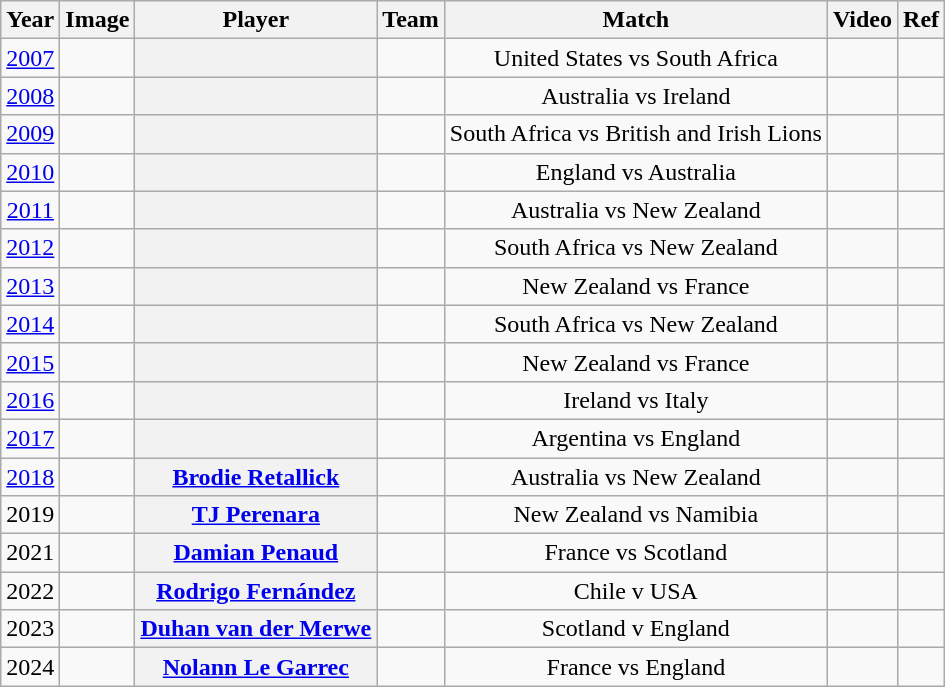<table class="sortable wikitable plainrowheaders" style="text-align:center">
<tr>
<th scope=col>Year</th>
<th scope=col class=unsortable>Image</th>
<th scope=col>Player</th>
<th scope=col>Team</th>
<th scope=col>Match</th>
<th scope=col class=unsortable>Video</th>
<th scope=col class=unsortable>Ref</th>
</tr>
<tr>
<td><a href='#'>2007</a></td>
<td></td>
<th scope=row></th>
<td align=left></td>
<td>United States vs South Africa</td>
<td> </td>
<td></td>
</tr>
<tr>
<td><a href='#'>2008</a></td>
<td></td>
<th scope=row></th>
<td align=left></td>
<td>Australia vs Ireland</td>
<td> </td>
<td></td>
</tr>
<tr>
<td><a href='#'>2009</a></td>
<td></td>
<th scope=row></th>
<td align=left></td>
<td>South Africa vs British and Irish Lions</td>
<td> </td>
<td></td>
</tr>
<tr>
<td><a href='#'>2010</a></td>
<td></td>
<th scope=row></th>
<td align=left></td>
<td>England vs Australia</td>
<td> </td>
<td></td>
</tr>
<tr>
<td><a href='#'>2011</a></td>
<td></td>
<th scope=row></th>
<td align=left></td>
<td>Australia vs New Zealand</td>
<td> </td>
<td></td>
</tr>
<tr>
<td><a href='#'>2012</a></td>
<td></td>
<th scope=row></th>
<td align=left></td>
<td>South Africa vs New Zealand</td>
<td> </td>
<td></td>
</tr>
<tr>
<td><a href='#'>2013</a></td>
<td></td>
<th scope=row></th>
<td align=left></td>
<td>New Zealand vs France</td>
<td> </td>
<td></td>
</tr>
<tr>
<td><a href='#'>2014</a></td>
<td></td>
<th scope=row></th>
<td align=left></td>
<td>South Africa vs New Zealand</td>
<td> </td>
<td></td>
</tr>
<tr>
<td><a href='#'>2015</a></td>
<td></td>
<th scope=row></th>
<td align=left></td>
<td>New Zealand vs France</td>
<td> </td>
<td></td>
</tr>
<tr>
<td><a href='#'>2016</a></td>
<td></td>
<th scope=row></th>
<td align=left></td>
<td>Ireland vs Italy</td>
<td> </td>
<td></td>
</tr>
<tr>
<td><a href='#'>2017</a></td>
<td></td>
<th scope=row></th>
<td align=left></td>
<td>Argentina vs England</td>
<td> </td>
<td></td>
</tr>
<tr>
<td><a href='#'>2018</a></td>
<td></td>
<th scope=row><a href='#'>Brodie Retallick</a></th>
<td></td>
<td>Australia vs New Zealand</td>
<td> </td>
<td></td>
</tr>
<tr>
<td>2019</td>
<td></td>
<th scope=row><a href='#'>TJ Perenara</a></th>
<td></td>
<td>New Zealand vs Namibia</td>
<td> </td>
<td></td>
</tr>
<tr>
<td>2021</td>
<td></td>
<th scope=row><a href='#'>Damian Penaud</a></th>
<td></td>
<td>France vs Scotland</td>
<td> </td>
<td></td>
</tr>
<tr>
<td>2022</td>
<td></td>
<th scope=row><a href='#'>Rodrigo Fernández</a></th>
<td></td>
<td>Chile v USA</td>
<td> </td>
<td></td>
</tr>
<tr>
<td>2023</td>
<td></td>
<th scope=row><a href='#'>Duhan van der Merwe</a></th>
<td></td>
<td>Scotland v England</td>
<td> </td>
<td></td>
</tr>
<tr>
<td>2024</td>
<td></td>
<th scope=row><a href='#'>Nolann Le Garrec</a></th>
<td></td>
<td>France vs England</td>
<td></td>
<td></td>
</tr>
</table>
